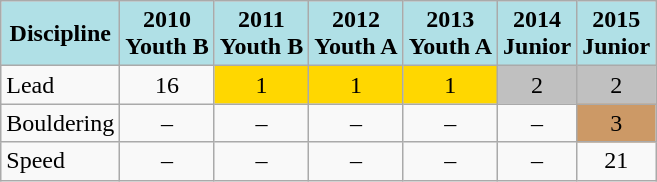<table class="wikitable" style="text-align: center;">
<tr>
<th style="background: #b0e0e6;">Discipline</th>
<th style="background: #b0e0e6;">2010<br>Youth B</th>
<th style="background: #b0e0e6;">2011<br>Youth B</th>
<th style="background: #b0e0e6;">2012<br>Youth A</th>
<th style="background: #b0e0e6;">2013<br>Youth A</th>
<th style="background: #b0e0e6;">2014<br>Junior</th>
<th style="background: #b0e0e6;">2015<br>Junior</th>
</tr>
<tr>
<td align="left">Lead</td>
<td>16</td>
<td style="background:gold">1</td>
<td style="background:gold">1</td>
<td style="background:gold">1</td>
<td style="background:silver">2</td>
<td style="background:silver">2</td>
</tr>
<tr>
<td align="left">Bouldering</td>
<td>–</td>
<td>–</td>
<td>–</td>
<td>–</td>
<td>–</td>
<td style="background:#cc9966">3</td>
</tr>
<tr>
<td align="left">Speed</td>
<td>–</td>
<td>–</td>
<td>–</td>
<td>–</td>
<td>–</td>
<td>21</td>
</tr>
</table>
